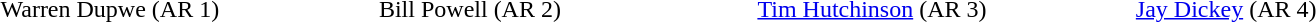<table width="80%">
<tr>
<td width="20%">Warren Dupwe (AR 1)</td>
<td width="20%">Bill Powell (AR 2)</td>
<td width="20%"><a href='#'>Tim Hutchinson</a> (AR 3)</td>
<td width=20%><a href='#'>Jay Dickey</a> (AR 4)</td>
</tr>
</table>
